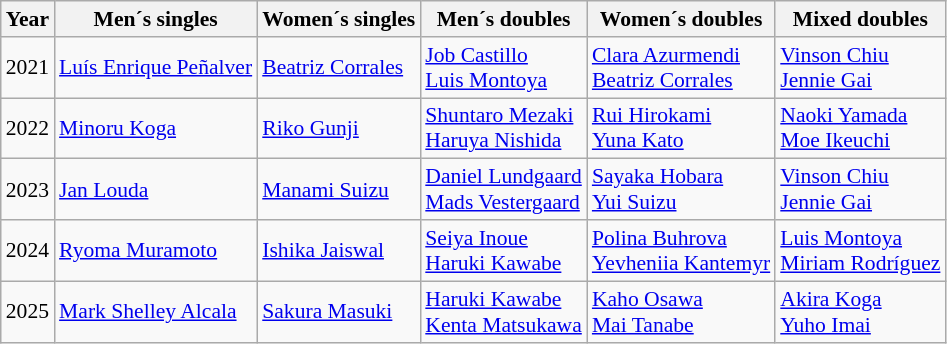<table class=wikitable style="font-size:90%;">
<tr>
<th>Year</th>
<th>Men´s singles</th>
<th>Women´s singles</th>
<th>Men´s doubles</th>
<th>Women´s doubles</th>
<th>Mixed doubles</th>
</tr>
<tr>
<td>2021</td>
<td> <a href='#'>Luís Enrique Peñalver</a></td>
<td> <a href='#'>Beatriz Corrales</a></td>
<td> <a href='#'>Job Castillo</a><br> <a href='#'>Luis Montoya</a></td>
<td> <a href='#'>Clara Azurmendi</a><br> <a href='#'>Beatriz Corrales</a></td>
<td> <a href='#'>Vinson Chiu</a><br> <a href='#'>Jennie Gai</a></td>
</tr>
<tr>
<td>2022</td>
<td> <a href='#'>Minoru Koga</a></td>
<td> <a href='#'>Riko Gunji</a></td>
<td> <a href='#'>Shuntaro Mezaki</a><br> <a href='#'>Haruya Nishida</a></td>
<td> <a href='#'>Rui Hirokami</a><br> <a href='#'>Yuna Kato</a></td>
<td> <a href='#'>Naoki Yamada</a><br> <a href='#'>Moe Ikeuchi</a></td>
</tr>
<tr>
<td>2023</td>
<td> <a href='#'>Jan Louda</a></td>
<td> <a href='#'>Manami Suizu</a></td>
<td> <a href='#'>Daniel Lundgaard</a><br> <a href='#'>Mads Vestergaard</a></td>
<td> <a href='#'>Sayaka Hobara</a><br> <a href='#'>Yui Suizu</a></td>
<td> <a href='#'>Vinson Chiu</a><br> <a href='#'>Jennie Gai</a></td>
</tr>
<tr>
<td>2024</td>
<td> <a href='#'>Ryoma Muramoto</a></td>
<td> <a href='#'>Ishika Jaiswal</a></td>
<td> <a href='#'>Seiya Inoue</a><br> <a href='#'>Haruki Kawabe</a></td>
<td> <a href='#'>Polina Buhrova</a><br> <a href='#'>Yevheniia Kantemyr</a></td>
<td> <a href='#'>Luis Montoya</a><br> <a href='#'>Miriam Rodríguez</a></td>
</tr>
<tr>
<td>2025</td>
<td> <a href='#'>Mark Shelley Alcala</a></td>
<td> <a href='#'>Sakura Masuki</a></td>
<td> <a href='#'>Haruki Kawabe</a><br> <a href='#'>Kenta Matsukawa</a></td>
<td> <a href='#'>Kaho Osawa</a><br> <a href='#'>Mai Tanabe</a></td>
<td> <a href='#'>Akira Koga</a><br> <a href='#'>Yuho Imai</a></td>
</tr>
</table>
